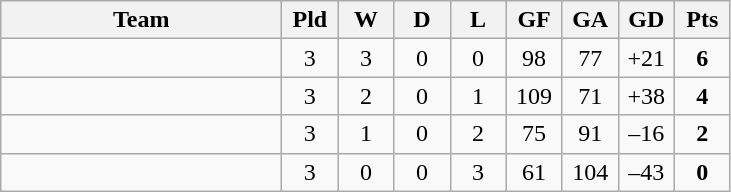<table class="wikitable" style="text-align: center;">
<tr>
<th width="180">Team</th>
<th width="30">Pld</th>
<th width="30">W</th>
<th width="30">D</th>
<th width="30">L</th>
<th width="30">GF</th>
<th width="30">GA</th>
<th width="30">GD</th>
<th width="30">Pts</th>
</tr>
<tr>
<td align="left"></td>
<td>3</td>
<td>3</td>
<td>0</td>
<td>0</td>
<td>98</td>
<td>77</td>
<td>+21</td>
<td><strong>6</strong></td>
</tr>
<tr>
<td align="left"></td>
<td>3</td>
<td>2</td>
<td>0</td>
<td>1</td>
<td>109</td>
<td>71</td>
<td>+38</td>
<td><strong>4</strong></td>
</tr>
<tr>
<td align="left"></td>
<td>3</td>
<td>1</td>
<td>0</td>
<td>2</td>
<td>75</td>
<td>91</td>
<td>–16</td>
<td><strong>2</strong></td>
</tr>
<tr>
<td align="left"></td>
<td>3</td>
<td>0</td>
<td>0</td>
<td>3</td>
<td>61</td>
<td>104</td>
<td>–43</td>
<td><strong>0</strong></td>
</tr>
</table>
